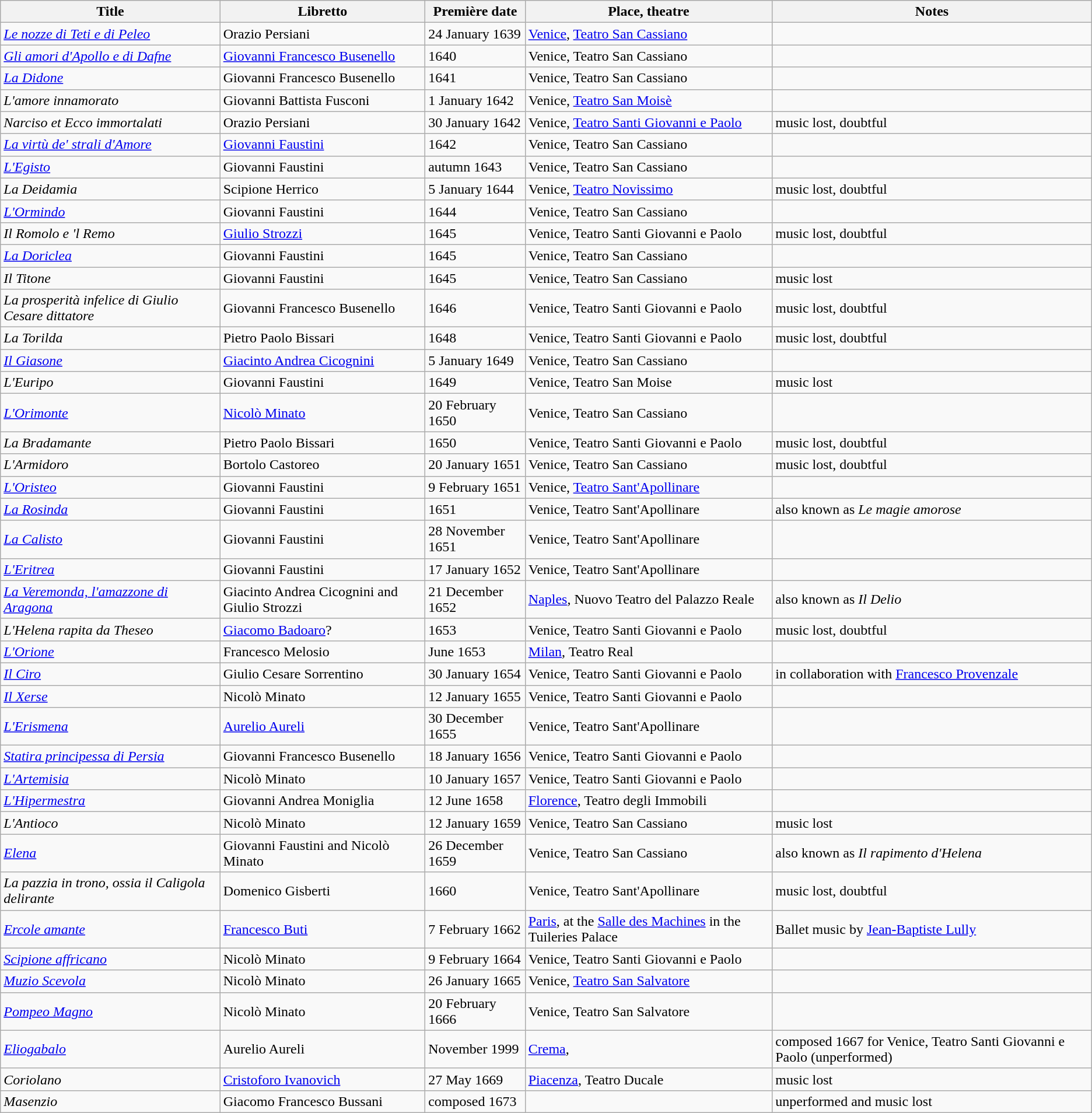<table class="wikitable sortable">
<tr>
<th>Title</th>
<th>Libretto</th>
<th>Première date</th>
<th>Place, theatre</th>
<th class="unsortable">Notes</th>
</tr>
<tr>
<td><em><a href='#'>Le nozze di Teti e di Peleo</a></em></td>
<td>Orazio Persiani</td>
<td>24 January 1639</td>
<td><a href='#'>Venice</a>, <a href='#'>Teatro San Cassiano</a></td>
<td> </td>
</tr>
<tr>
<td><em><a href='#'>Gli amori d'Apollo e di Dafne</a></em></td>
<td><a href='#'>Giovanni Francesco Busenello</a></td>
<td>1640</td>
<td>Venice, Teatro San Cassiano</td>
<td> </td>
</tr>
<tr>
<td><em><a href='#'>La Didone</a></em></td>
<td>Giovanni Francesco Busenello</td>
<td>1641</td>
<td>Venice, Teatro San Cassiano</td>
<td> </td>
</tr>
<tr>
<td><em>L'amore innamorato</em></td>
<td>Giovanni Battista Fusconi</td>
<td>1 January 1642</td>
<td>Venice, <a href='#'>Teatro San Moisè</a></td>
<td></td>
</tr>
<tr>
<td><em>Narciso et Ecco immortalati</em></td>
<td>Orazio Persiani</td>
<td>30 January 1642</td>
<td>Venice, <a href='#'>Teatro Santi Giovanni e Paolo</a></td>
<td>music lost, doubtful</td>
</tr>
<tr>
<td><em><a href='#'>La virtù de' strali d'Amore</a></em></td>
<td><a href='#'>Giovanni Faustini</a></td>
<td>1642</td>
<td>Venice, Teatro San Cassiano</td>
<td> </td>
</tr>
<tr>
<td><em><a href='#'>L'Egisto</a></em></td>
<td>Giovanni Faustini</td>
<td>autumn 1643</td>
<td>Venice, Teatro San Cassiano</td>
<td> </td>
</tr>
<tr>
<td><em>La Deidamia</em></td>
<td>Scipione Herrico</td>
<td>5 January 1644</td>
<td>Venice, <a href='#'>Teatro Novissimo</a></td>
<td>music lost, doubtful</td>
</tr>
<tr>
<td><em><a href='#'>L'Ormindo</a></em></td>
<td>Giovanni Faustini</td>
<td>1644</td>
<td>Venice, Teatro San Cassiano</td>
<td> </td>
</tr>
<tr>
<td><em>Il Romolo e 'l Remo</em></td>
<td><a href='#'>Giulio Strozzi</a></td>
<td>1645</td>
<td>Venice, Teatro Santi Giovanni e Paolo</td>
<td>music lost, doubtful</td>
</tr>
<tr>
<td><em><a href='#'>La Doriclea</a></em></td>
<td>Giovanni Faustini</td>
<td>1645</td>
<td>Venice, Teatro San Cassiano</td>
<td> </td>
</tr>
<tr>
<td><em>Il Titone</em></td>
<td>Giovanni Faustini</td>
<td>1645</td>
<td>Venice, Teatro San Cassiano</td>
<td>music lost</td>
</tr>
<tr>
<td><em>La prosperità infelice di Giulio Cesare dittatore</em></td>
<td>Giovanni Francesco Busenello</td>
<td>1646</td>
<td>Venice, Teatro Santi Giovanni e Paolo</td>
<td>music lost, doubtful</td>
</tr>
<tr>
<td><em>La Torilda</em></td>
<td>Pietro Paolo Bissari</td>
<td>1648</td>
<td>Venice, Teatro Santi Giovanni e Paolo</td>
<td>music lost, doubtful</td>
</tr>
<tr>
<td><em><a href='#'>Il Giasone</a></em></td>
<td><a href='#'>Giacinto Andrea Cicognini</a></td>
<td>5 January 1649</td>
<td>Venice, Teatro San Cassiano</td>
<td> </td>
</tr>
<tr>
<td><em>L'Euripo</em></td>
<td>Giovanni Faustini</td>
<td>1649</td>
<td>Venice, Teatro San Moise</td>
<td>music lost</td>
</tr>
<tr>
<td><em><a href='#'>L'Orimonte</a></em></td>
<td><a href='#'>Nicolò Minato</a></td>
<td>20 February 1650</td>
<td>Venice, Teatro San Cassiano</td>
<td></td>
</tr>
<tr>
<td><em>La Bradamante</em></td>
<td>Pietro Paolo Bissari</td>
<td>1650</td>
<td>Venice, Teatro Santi Giovanni e Paolo</td>
<td>music lost, doubtful</td>
</tr>
<tr>
<td><em>L'Armidoro</em></td>
<td>Bortolo Castoreo</td>
<td>20 January 1651</td>
<td>Venice, Teatro San Cassiano</td>
<td>music lost, doubtful</td>
</tr>
<tr>
<td><em><a href='#'>L'Oristeo</a></em></td>
<td>Giovanni Faustini</td>
<td>9 February 1651</td>
<td>Venice, <a href='#'>Teatro Sant'Apollinare</a></td>
<td> </td>
</tr>
<tr>
<td><em><a href='#'>La Rosinda</a></em></td>
<td>Giovanni Faustini</td>
<td>1651</td>
<td>Venice, Teatro Sant'Apollinare</td>
<td>also known as <em>Le magie amorose</em></td>
</tr>
<tr>
<td><em><a href='#'>La Calisto</a></em></td>
<td>Giovanni Faustini</td>
<td>28 November 1651</td>
<td>Venice, Teatro Sant'Apollinare</td>
<td> </td>
</tr>
<tr>
<td><em><a href='#'>L'Eritrea</a></em></td>
<td>Giovanni Faustini</td>
<td>17 January 1652</td>
<td>Venice, Teatro Sant'Apollinare</td>
<td> </td>
</tr>
<tr>
<td><em><a href='#'>La Veremonda, l'amazzone di Aragona</a></em></td>
<td>Giacinto Andrea Cicognini and Giulio Strozzi</td>
<td>21 December 1652</td>
<td><a href='#'>Naples</a>, Nuovo Teatro del Palazzo Reale</td>
<td>also known as <em>Il Delio</em></td>
</tr>
<tr>
<td><em>L'Helena rapita da Theseo</em></td>
<td><a href='#'>Giacomo Badoaro</a>?</td>
<td>1653</td>
<td>Venice, Teatro Santi Giovanni e Paolo</td>
<td>music lost, doubtful</td>
</tr>
<tr>
<td><em><a href='#'>L'Orione</a></em></td>
<td>Francesco Melosio</td>
<td>June 1653</td>
<td><a href='#'>Milan</a>, Teatro Real</td>
<td> </td>
</tr>
<tr>
<td><em><a href='#'>Il Ciro</a></em></td>
<td>Giulio Cesare Sorrentino</td>
<td>30 January 1654</td>
<td>Venice, Teatro Santi Giovanni e Paolo</td>
<td>in collaboration with <a href='#'>Francesco Provenzale</a></td>
</tr>
<tr>
<td><em><a href='#'>Il Xerse</a></em></td>
<td>Nicolò Minato</td>
<td>12 January 1655</td>
<td>Venice, Teatro Santi Giovanni e Paolo</td>
<td> </td>
</tr>
<tr>
<td><em><a href='#'>L'Erismena</a></em></td>
<td><a href='#'>Aurelio Aureli</a></td>
<td>30 December 1655</td>
<td>Venice, Teatro Sant'Apollinare</td>
<td> </td>
</tr>
<tr>
<td><em><a href='#'>Statira principessa di Persia</a></em></td>
<td>Giovanni Francesco Busenello</td>
<td>18 January 1656</td>
<td>Venice, Teatro Santi Giovanni e Paolo</td>
<td> </td>
</tr>
<tr>
<td><em><a href='#'>L'Artemisia</a></em></td>
<td>Nicolò Minato</td>
<td>10 January 1657</td>
<td>Venice, Teatro Santi Giovanni e Paolo</td>
<td> </td>
</tr>
<tr>
<td><em><a href='#'>L'Hipermestra</a></em></td>
<td>Giovanni Andrea Moniglia</td>
<td>12 June 1658</td>
<td><a href='#'>Florence</a>, Teatro degli Immobili</td>
<td> </td>
</tr>
<tr>
<td><em>L'Antioco</em></td>
<td>Nicolò Minato</td>
<td>12 January 1659</td>
<td>Venice, Teatro San Cassiano</td>
<td>music lost</td>
</tr>
<tr>
<td><em><a href='#'>Elena</a></em></td>
<td>Giovanni Faustini and Nicolò Minato</td>
<td>26 December 1659</td>
<td>Venice, Teatro San Cassiano</td>
<td>also known as <em>Il rapimento d'Helena</em></td>
</tr>
<tr>
<td><em>La pazzia in trono, ossia il Caligola delirante</em></td>
<td>Domenico Gisberti</td>
<td>1660</td>
<td>Venice, Teatro Sant'Apollinare</td>
<td>music lost, doubtful</td>
</tr>
<tr>
<td><em><a href='#'>Ercole amante</a></em></td>
<td><a href='#'>Francesco Buti</a></td>
<td>7 February 1662</td>
<td><a href='#'>Paris</a>, at the <a href='#'>Salle des Machines</a> in the Tuileries Palace</td>
<td>Ballet music by <a href='#'>Jean-Baptiste Lully</a></td>
</tr>
<tr>
<td><em><a href='#'>Scipione affricano</a></em></td>
<td>Nicolò Minato</td>
<td>9 February 1664</td>
<td>Venice, Teatro Santi Giovanni e Paolo</td>
<td> </td>
</tr>
<tr>
<td><em><a href='#'>Muzio Scevola</a></em></td>
<td>Nicolò Minato</td>
<td>26 January 1665</td>
<td>Venice, <a href='#'>Teatro San Salvatore</a></td>
<td> </td>
</tr>
<tr>
<td><em><a href='#'>Pompeo Magno</a></em></td>
<td>Nicolò Minato</td>
<td>20 February 1666</td>
<td>Venice, Teatro San Salvatore</td>
<td> </td>
</tr>
<tr>
<td><em><a href='#'>Eliogabalo</a></em></td>
<td>Aurelio Aureli</td>
<td>November 1999</td>
<td><a href='#'>Crema</a>, </td>
<td>composed 1667 for Venice, Teatro Santi Giovanni e Paolo (unperformed)</td>
</tr>
<tr>
<td><em>Coriolano</em></td>
<td><a href='#'>Cristoforo Ivanovich</a></td>
<td>27 May 1669</td>
<td><a href='#'>Piacenza</a>, Teatro Ducale</td>
<td>music lost</td>
</tr>
<tr>
<td><em>Masenzio</em></td>
<td>Giacomo Francesco Bussani</td>
<td>composed 1673</td>
<td></td>
<td>unperformed and music lost</td>
</tr>
</table>
